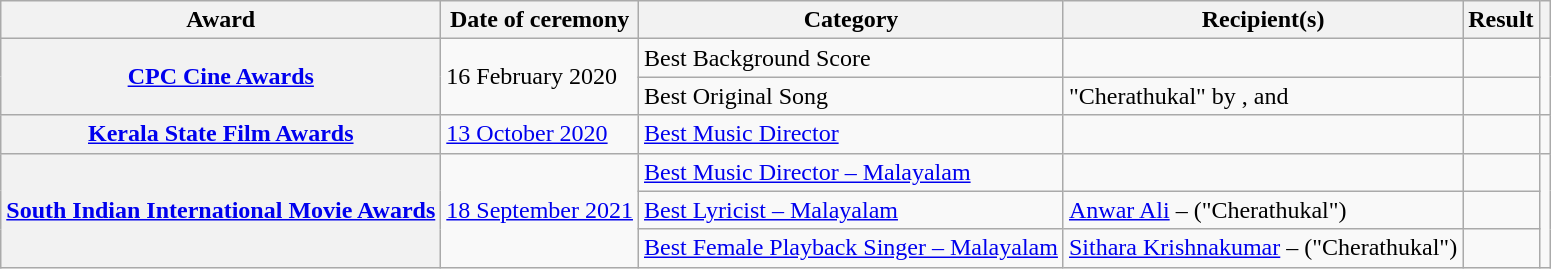<table class="wikitable plainrowheaders sortable">
<tr>
<th scope="col">Award</th>
<th scope="col">Date of ceremony</th>
<th scope="col">Category</th>
<th scope="col">Recipient(s)</th>
<th scope="col">Result</th>
<th scope="col" class="unsortable"></th>
</tr>
<tr>
<th rowspan="2" scope="row"><a href='#'>CPC Cine Awards</a></th>
<td rowspan="2">16 February 2020</td>
<td>Best Background Score</td>
<td></td>
<td></td>
<td rowspan="2" style="text-align:center;"></td>
</tr>
<tr>
<td>Best Original Song</td>
<td>"Cherathukal" by ,  and </td>
<td></td>
</tr>
<tr>
<th scope="row"><a href='#'>Kerala State Film Awards</a></th>
<td><a href='#'>13 October 2020</a></td>
<td><a href='#'>Best Music Director</a></td>
<td></td>
<td></td>
<td style="text-align:center;"></td>
</tr>
<tr>
<th rowspan="3" scope="row"><a href='#'>South Indian International Movie Awards</a></th>
<td rowspan="3"><a href='#'>18 September 2021</a></td>
<td><a href='#'>Best Music Director – Malayalam</a></td>
<td></td>
<td></td>
<td rowspan="3" style="text-align:center;"><br></td>
</tr>
<tr>
<td><a href='#'>Best Lyricist – Malayalam</a></td>
<td><a href='#'>Anwar Ali</a> – ("Cherathukal")</td>
<td></td>
</tr>
<tr>
<td><a href='#'>Best Female Playback Singer – Malayalam</a></td>
<td><a href='#'>Sithara Krishnakumar</a> – ("Cherathukal")</td>
<td></td>
</tr>
</table>
